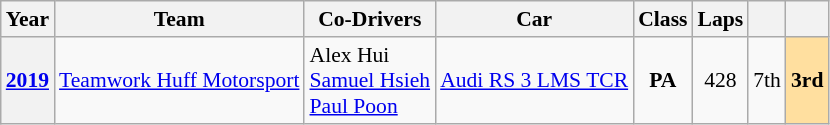<table class="wikitable" style="text-align:center; font-size:90%">
<tr>
<th>Year</th>
<th>Team</th>
<th>Co-Drivers</th>
<th>Car</th>
<th>Class</th>
<th>Laps</th>
<th></th>
<th></th>
</tr>
<tr>
<th><a href='#'>2019</a></th>
<td align="left"> <a href='#'>Teamwork Huff Motorsport</a></td>
<td align="left"> Alex Hui<br> <a href='#'>Samuel Hsieh</a><br> <a href='#'>Paul Poon</a></td>
<td align="left"><a href='#'>Audi RS 3 LMS TCR</a></td>
<td><strong><span>PA</span></strong></td>
<td>428</td>
<td>7th</td>
<td style="background:#FFDF9F;"><strong>3rd</strong></td>
</tr>
</table>
